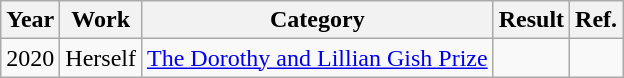<table class="wikitable">
<tr>
<th>Year</th>
<th>Work</th>
<th>Category</th>
<th>Result</th>
<th>Ref.</th>
</tr>
<tr>
<td rowspan="1">2020</td>
<td rowspan="1">Herself</td>
<td><a href='#'>The Dorothy and Lillian Gish Prize</a></td>
<td></td>
<td rowspan="1"></td>
</tr>
</table>
